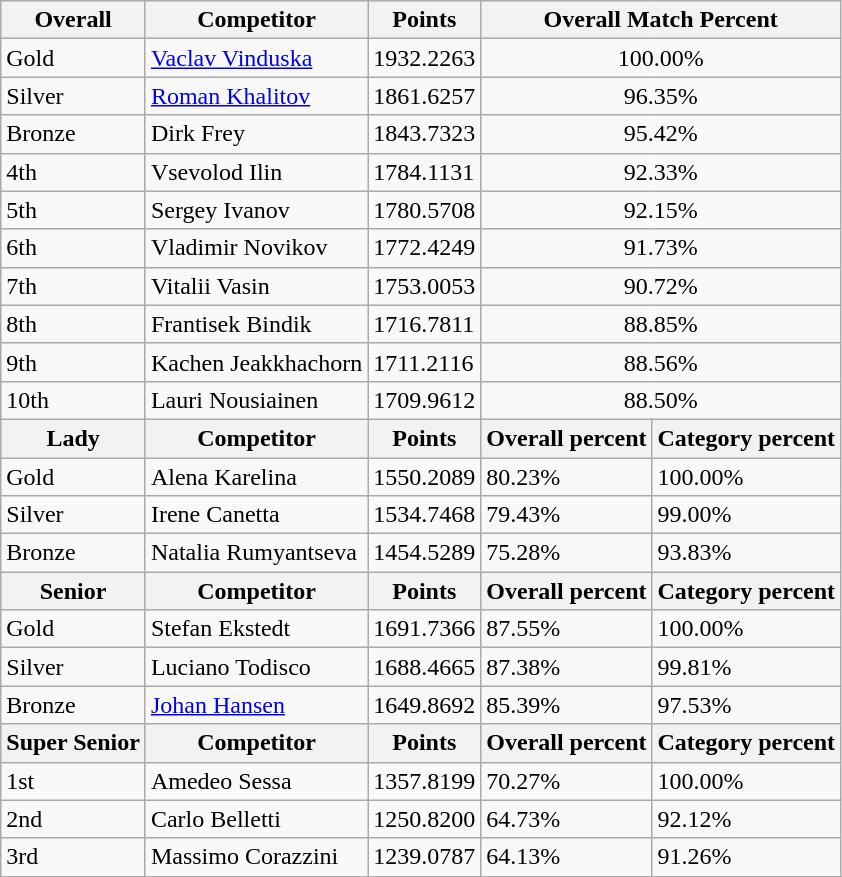<table class="wikitable" style="text-align: left;">
<tr>
<th>Overall</th>
<th>Competitor</th>
<th>Points</th>
<th colspan="2">Overall Match Percent</th>
</tr>
<tr>
<td> Gold</td>
<td><a href='#'>Vaclav Vinduska</a></td>
<td>1932.2263</td>
<td colspan="2" style="text-align: center;">100.00%</td>
</tr>
<tr>
<td> Silver</td>
<td><a href='#'>Roman Khalitov</a></td>
<td>1861.6257</td>
<td colspan="2" style="text-align: center;">96.35%</td>
</tr>
<tr>
<td> Bronze</td>
<td>Dirk Frey</td>
<td>1843.7323</td>
<td colspan="2" style="text-align: center;">95.42%</td>
</tr>
<tr>
<td>4th</td>
<td>Vsevolod Ilin</td>
<td>1784.1131</td>
<td colspan="2" style="text-align: center;">92.33%</td>
</tr>
<tr>
<td>5th</td>
<td>Sergey Ivanov</td>
<td>1780.5708</td>
<td colspan="2" style="text-align: center;">92.15%</td>
</tr>
<tr>
<td>6th</td>
<td>Vladimir Novikov</td>
<td>1772.4249</td>
<td colspan="2" style="text-align: center;">91.73%</td>
</tr>
<tr>
<td>7th</td>
<td>Vitalii Vasin</td>
<td>1753.0053</td>
<td colspan="2" style="text-align: center;">90.72%</td>
</tr>
<tr>
<td>8th</td>
<td>Frantisek Bindik</td>
<td>1716.7811</td>
<td colspan="2" style="text-align: center;">88.85%</td>
</tr>
<tr>
<td>9th</td>
<td>Kachen Jeakkhachorn</td>
<td>1711.2116</td>
<td colspan="2" style="text-align: center;">88.56%</td>
</tr>
<tr>
<td>10th</td>
<td>Lauri Nousiainen</td>
<td>1709.9612</td>
<td colspan="2" style="text-align: center;">88.50%</td>
</tr>
<tr>
<th>Lady</th>
<th>Competitor</th>
<th>Points</th>
<th>Overall percent</th>
<th>Category percent</th>
</tr>
<tr>
<td> Gold</td>
<td>Alena Karelina</td>
<td>1550.2089</td>
<td>80.23%</td>
<td>100.00%</td>
</tr>
<tr>
<td> Silver</td>
<td>Irene Canetta</td>
<td>1534.7468</td>
<td>79.43%</td>
<td>99.00%</td>
</tr>
<tr>
<td> Bronze</td>
<td>Natalia Rumyantseva</td>
<td>1454.5289</td>
<td>75.28%</td>
<td>93.83%</td>
</tr>
<tr>
<th>Senior</th>
<th>Competitor</th>
<th>Points</th>
<th>Overall percent</th>
<th>Category percent</th>
</tr>
<tr>
<td> Gold</td>
<td>Stefan Ekstedt</td>
<td>1691.7366</td>
<td>87.55%</td>
<td>100.00%</td>
</tr>
<tr>
<td> Silver</td>
<td>Luciano Todisco</td>
<td>1688.4665</td>
<td>87.38%</td>
<td>99.81%</td>
</tr>
<tr>
<td> Bronze</td>
<td><a href='#'>Johan Hansen</a></td>
<td>1649.8692</td>
<td>85.39%</td>
<td>97.53%</td>
</tr>
<tr>
<th>Super Senior</th>
<th>Competitor</th>
<th>Points</th>
<th>Overall percent</th>
<th>Category percent</th>
</tr>
<tr>
<td>1st</td>
<td>Amedeo Sessa</td>
<td>1357.8199</td>
<td>70.27%</td>
<td>100.00%</td>
</tr>
<tr>
<td>2nd</td>
<td>Carlo Belletti</td>
<td>1250.8200</td>
<td>64.73%</td>
<td>92.12%</td>
</tr>
<tr>
<td>3rd</td>
<td>Massimo Corazzini</td>
<td>1239.0787</td>
<td>64.13%</td>
<td>91.26%</td>
</tr>
<tr>
</tr>
</table>
